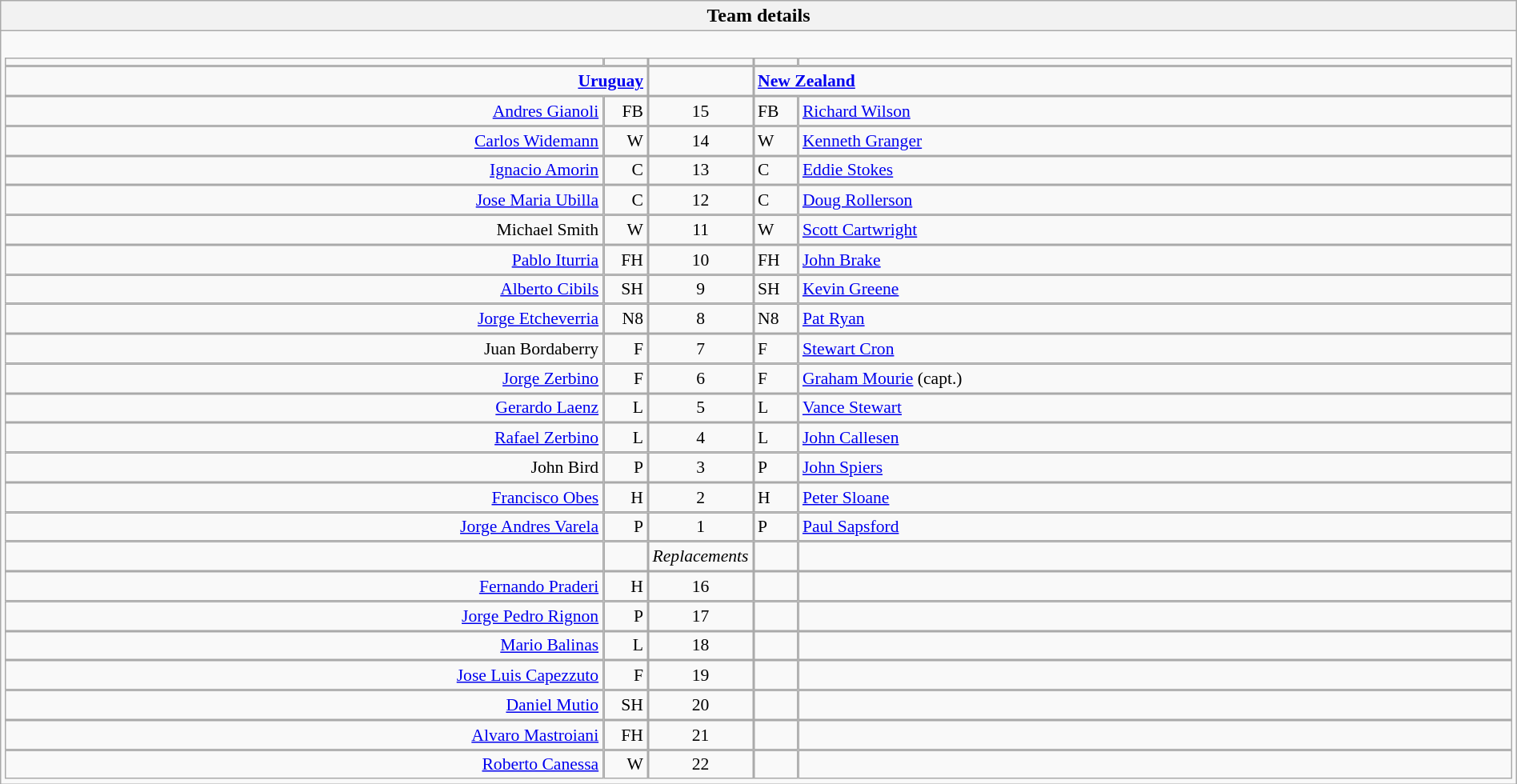<table class="wikitable collapsible collapsed" style="width:100%">
<tr>
<th>Team details</th>
</tr>
<tr>
<td><br><table width="100%" cellspacing="0" cellpadding="0" align="center" style="font-size: 90%">
<tr>
<td width=41%; text-align=right></td>
<td width=3%; text-align:right></td>
<td width=4%; text-align:center></td>
<td width=3%; text-align:left></td>
<td width=49%; text-align:left></td>
</tr>
<tr>
<td colspan=2; align=right><strong><a href='#'>Uruguay</a></strong></td>
<td></td>
<td colspan=2;><strong><a href='#'>New Zealand</a></strong></td>
</tr>
<tr>
<td align=right><a href='#'>Andres Gianoli</a></td>
<td align=right>FB</td>
<td align=center>15</td>
<td>FB</td>
<td><a href='#'>Richard Wilson</a></td>
</tr>
<tr>
<td align=right><a href='#'>Carlos Widemann</a></td>
<td align=right>W</td>
<td align=center>14</td>
<td>W</td>
<td><a href='#'>Kenneth Granger</a></td>
</tr>
<tr>
<td align=right><a href='#'>Ignacio Amorin</a></td>
<td align=right>C</td>
<td align=center>13</td>
<td>C</td>
<td><a href='#'>Eddie Stokes</a></td>
</tr>
<tr>
<td align=right><a href='#'>Jose Maria Ubilla</a></td>
<td align=right>C</td>
<td align=center>12</td>
<td>C</td>
<td><a href='#'>Doug Rollerson</a></td>
</tr>
<tr>
<td align=right>Michael Smith</td>
<td align=right>W</td>
<td align=center>11</td>
<td>W</td>
<td><a href='#'>Scott Cartwright</a></td>
</tr>
<tr>
<td align=right><a href='#'>Pablo Iturria</a></td>
<td align=right>FH</td>
<td align=center>10</td>
<td>FH</td>
<td><a href='#'>John Brake</a></td>
</tr>
<tr>
<td align=right><a href='#'>Alberto Cibils</a></td>
<td align=right>SH</td>
<td align=center>9</td>
<td>SH</td>
<td><a href='#'>Kevin Greene</a></td>
</tr>
<tr>
<td align=right><a href='#'>Jorge Etcheverria</a></td>
<td align=right>N8</td>
<td align=center>8</td>
<td>N8</td>
<td><a href='#'>Pat Ryan</a></td>
</tr>
<tr>
<td align=right>Juan Bordaberry</td>
<td align=right>F</td>
<td align=center>7</td>
<td>F</td>
<td><a href='#'>Stewart Cron</a></td>
</tr>
<tr>
<td align=right><a href='#'>Jorge Zerbino</a></td>
<td align=right>F</td>
<td align=center>6</td>
<td>F</td>
<td><a href='#'>Graham Mourie</a> (capt.)</td>
</tr>
<tr>
<td align=right><a href='#'>Gerardo Laenz</a></td>
<td align=right>L</td>
<td align=center>5</td>
<td>L</td>
<td><a href='#'>Vance Stewart</a></td>
</tr>
<tr>
<td align=right><a href='#'>Rafael Zerbino</a></td>
<td align=right>L</td>
<td align=center>4</td>
<td>L</td>
<td><a href='#'>John Callesen</a></td>
</tr>
<tr>
<td align=right>John Bird</td>
<td align=right>P</td>
<td align=center>3</td>
<td>P</td>
<td><a href='#'>John Spiers</a></td>
</tr>
<tr>
<td align=right><a href='#'>Francisco Obes</a></td>
<td align=right>H</td>
<td align=center>2</td>
<td>H</td>
<td><a href='#'>Peter Sloane</a></td>
</tr>
<tr>
<td align=right><a href='#'>Jorge Andres Varela</a></td>
<td align=right>P</td>
<td align=center>1</td>
<td>P</td>
<td><a href='#'>Paul Sapsford</a></td>
</tr>
<tr>
<td></td>
<td></td>
<td align=center><em>Replacements</em></td>
<td></td>
<td></td>
</tr>
<tr>
<td align=right><a href='#'>Fernando Praderi</a></td>
<td align=right>H</td>
<td align=center>16</td>
<td></td>
<td></td>
</tr>
<tr>
<td align=right><a href='#'>Jorge Pedro Rignon</a></td>
<td align=right>P</td>
<td align=center>17</td>
<td></td>
<td></td>
</tr>
<tr>
<td align=right><a href='#'>Mario Balinas</a></td>
<td align=right>L</td>
<td align=center>18</td>
<td></td>
<td></td>
</tr>
<tr>
<td align=right><a href='#'>Jose Luis Capezzuto</a></td>
<td align=right>F</td>
<td align=center>19</td>
<td></td>
<td></td>
</tr>
<tr>
<td align=right><a href='#'>Daniel Mutio</a></td>
<td align=right>SH</td>
<td align=center>20</td>
<td></td>
<td></td>
</tr>
<tr>
<td align=right><a href='#'>Alvaro Mastroiani</a></td>
<td align=right>FH</td>
<td align=center>21</td>
<td></td>
<td></td>
</tr>
<tr>
<td align=right><a href='#'>Roberto Canessa</a></td>
<td align=right>W</td>
<td align=center>22</td>
<td></td>
<td></td>
</tr>
</table>
</td>
</tr>
</table>
